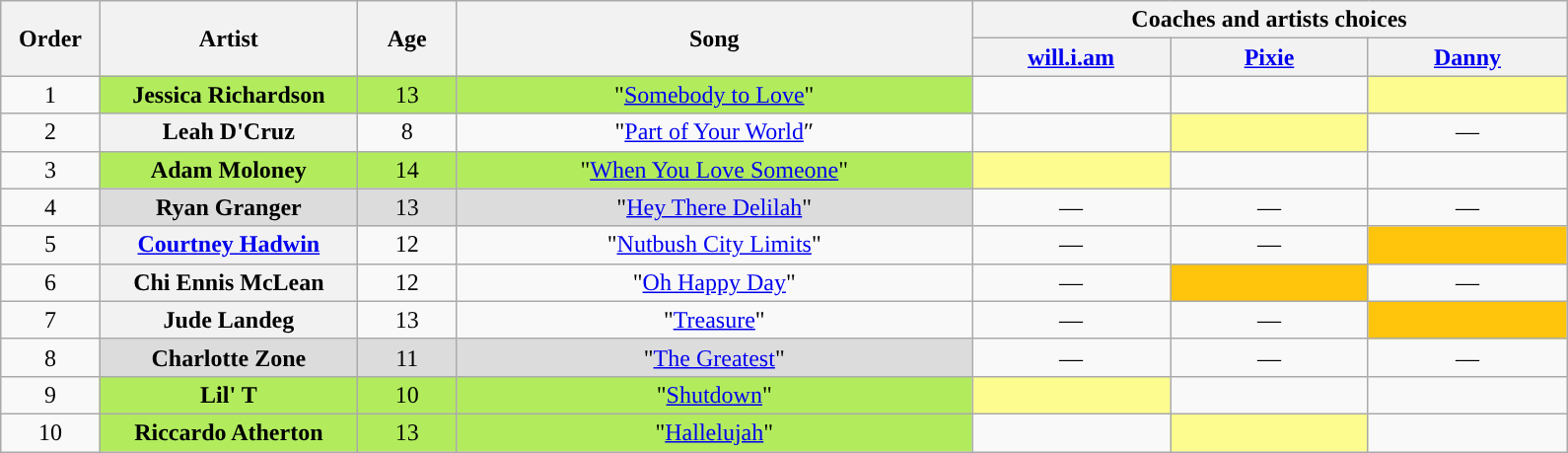<table class="wikitable plainrowheaders" style="text-align:center;">
<tr>
<th scope="col" rowspan="2" style="width:05%;">Order</th>
<th scope="col" rowspan="2" style="width:13%;">Artist</th>
<th scope="col" rowspan="2" style="width:05%;">Age</th>
<th scope="col" rowspan="2" style="width:26%;">Song</th>
<th colspan="3" style="width:40%;">Coaches and artists choices</th>
</tr>
<tr>
<th style="width:10%;"><a href='#'>will.i.am</a></th>
<th style="width:10%;"><a href='#'>Pixie</a></th>
<th style="width:10%;"><a href='#'>Danny</a></th>
</tr>
<tr>
<td>1</td>
<th scope="row" style="background-color:#B2EC5D;"><div> Jessica Richardson </div></th>
<td style="background-color:#B2EC5D;">13</td>
<td style="background-color:#B2EC5D;">"<a href='#'>Somebody to Love</a>"</td>
<td><strong></strong></td>
<td><strong></strong></td>
<td style="background:#fdfc8f;"><strong></strong></td>
</tr>
<tr>
<td>2</td>
<th scope="row"><div> Leah D'Cruz </div></th>
<td>8</td>
<td>"<a href='#'>Part of Your World</a>″</td>
<td><strong></strong></td>
<td style="background:#fdfc8f;"><strong></strong></td>
<td>—</td>
</tr>
<tr>
<td>3</td>
<th scope="row" style="background-color:#B2EC5D;"><div> Adam Moloney </div></th>
<td style="background-color:#B2EC5D;">14</td>
<td style="background-color:#B2EC5D;">"<a href='#'>When You Love Someone</a>"</td>
<td style="background:#fdfc8f;"><strong></strong></td>
<td><strong></strong></td>
<td><strong></strong></td>
</tr>
<tr>
<td>4</td>
<th scope="row" style="background:#DCDCDC;"><div> Ryan Granger </div></th>
<td style="background:#DCDCDC;">13</td>
<td style="background:#DCDCDC;">"<a href='#'>Hey There Delilah</a>"</td>
<td>—</td>
<td>—</td>
<td>—</td>
</tr>
<tr>
<td>5</td>
<th scope="row"><div> <a href='#'>Courtney Hadwin</a> </div></th>
<td>12</td>
<td>"<a href='#'>Nutbush City Limits</a>"</td>
<td>—</td>
<td>—</td>
<td style="background:#FFC40C;"><strong></strong></td>
</tr>
<tr>
<td>6</td>
<th scope="row"><div> Chi Ennis McLean </div></th>
<td>12</td>
<td>"<a href='#'>Oh Happy Day</a>"</td>
<td>—</td>
<td style="background:#FFC40C;"><strong></strong></td>
<td>—</td>
</tr>
<tr>
<td>7</td>
<th scope="row"><div> Jude Landeg</div></th>
<td>13</td>
<td>"<a href='#'>Treasure</a>"</td>
<td>—</td>
<td>—</td>
<td style="background:#FFC40C;"><strong></strong></td>
</tr>
<tr>
<td>8</td>
<th scope="row" style="background:#DCDCDC;"><div> Charlotte Zone </div></th>
<td style="background:#DCDCDC;">11</td>
<td style="background:#DCDCDC;">"<a href='#'>The Greatest</a>"</td>
<td>—</td>
<td>—</td>
<td>—</td>
</tr>
<tr>
<td>9</td>
<th scope="row" style="background-color:#B2EC5D;"><div> Lil' T </div></th>
<td style="background-color:#B2EC5D;">10</td>
<td style="background-color:#B2EC5D;">"<a href='#'>Shutdown</a>"</td>
<td style="background:#fdfc8f;"><strong></strong></td>
<td><strong></strong></td>
<td><strong></strong></td>
</tr>
<tr>
<td>10</td>
<th scope="row" style="background-color:#B2EC5D;"><div> Riccardo Atherton</div></th>
<td style="background-color:#B2EC5D;">13</td>
<td style="background-color:#B2EC5D;">"<a href='#'>Hallelujah</a>"</td>
<td><strong></strong></td>
<td style="background:#fdfc8f;"><strong></strong></td>
<td><strong></strong></td>
</tr>
</table>
